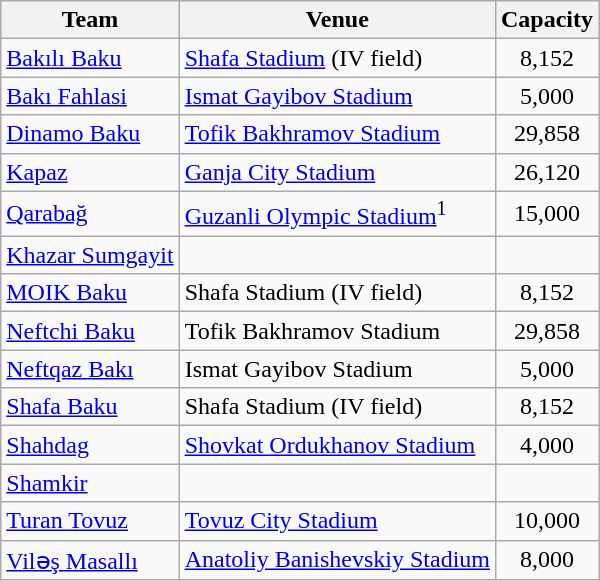<table class="wikitable sortable">
<tr>
<th>Team</th>
<th>Venue</th>
<th>Capacity</th>
</tr>
<tr>
<td><a href='#'>Bakılı Baku</a></td>
<td><a href='#'>Shafa Stadium</a> (IV field)</td>
<td align="center">8,152</td>
</tr>
<tr>
<td><a href='#'>Bakı Fahlasi</a></td>
<td><a href='#'>Ismat Gayibov Stadium</a></td>
<td align="center">5,000</td>
</tr>
<tr>
<td><a href='#'>Dinamo Baku</a></td>
<td><a href='#'>Tofik Bakhramov Stadium</a></td>
<td align="center">29,858</td>
</tr>
<tr>
<td><a href='#'>Kapaz</a></td>
<td><a href='#'>Ganja City Stadium</a></td>
<td align="center">26,120</td>
</tr>
<tr>
<td><a href='#'>Qarabağ</a></td>
<td><a href='#'>Guzanli Olympic Stadium</a><sup>1</sup></td>
<td align="center">15,000</td>
</tr>
<tr>
<td><a href='#'>Khazar Sumgayit</a></td>
<td></td>
<td align="center"></td>
</tr>
<tr>
<td><a href='#'>MOIK Baku</a></td>
<td>Shafa Stadium (IV field)</td>
<td align="center">8,152</td>
</tr>
<tr>
<td><a href='#'>Neftchi Baku</a></td>
<td>Tofik Bakhramov Stadium</td>
<td align="center">29,858</td>
</tr>
<tr>
<td><a href='#'>Neftqaz Bakı</a></td>
<td>Ismat Gayibov Stadium</td>
<td align="center">5,000</td>
</tr>
<tr>
<td><a href='#'>Shafa Baku</a></td>
<td>Shafa Stadium (IV field)</td>
<td align="center">8,152</td>
</tr>
<tr>
<td><a href='#'>Shahdag</a></td>
<td><a href='#'>Shovkat Ordukhanov Stadium</a></td>
<td align="center">4,000</td>
</tr>
<tr>
<td><a href='#'>Shamkir</a></td>
<td></td>
<td align="center"></td>
</tr>
<tr>
<td><a href='#'>Turan Tovuz</a></td>
<td><a href='#'>Tovuz City Stadium</a></td>
<td align="center">10,000</td>
</tr>
<tr>
<td><a href='#'>Viləş Masallı</a></td>
<td><a href='#'>Anatoliy Banishevskiy Stadium</a></td>
<td align="center">8,000</td>
</tr>
</table>
